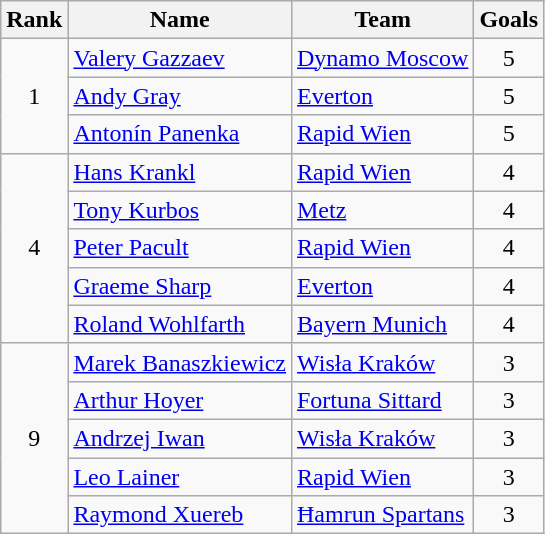<table class="wikitable" style="text-align:center">
<tr>
<th>Rank</th>
<th>Name</th>
<th>Team</th>
<th>Goals</th>
</tr>
<tr>
<td rowspan="3">1</td>
<td align="left"> <a href='#'>Valery Gazzaev</a></td>
<td align="left"> <a href='#'>Dynamo Moscow</a></td>
<td>5</td>
</tr>
<tr>
<td align="left"> <a href='#'>Andy Gray</a></td>
<td align="left"> <a href='#'>Everton</a></td>
<td>5</td>
</tr>
<tr>
<td align="left"> <a href='#'>Antonín Panenka</a></td>
<td align="left"> <a href='#'>Rapid Wien</a></td>
<td>5</td>
</tr>
<tr>
<td rowspan="5">4</td>
<td align="left"> <a href='#'>Hans Krankl</a></td>
<td align="left"> <a href='#'>Rapid Wien</a></td>
<td>4</td>
</tr>
<tr>
<td align="left"> <a href='#'>Tony Kurbos</a></td>
<td align="left"> <a href='#'>Metz</a></td>
<td>4</td>
</tr>
<tr>
<td align="left"> <a href='#'>Peter Pacult</a></td>
<td align="left"> <a href='#'>Rapid Wien</a></td>
<td>4</td>
</tr>
<tr>
<td align="left"> <a href='#'>Graeme Sharp</a></td>
<td align="left"> <a href='#'>Everton</a></td>
<td>4</td>
</tr>
<tr>
<td align="left"> <a href='#'>Roland Wohlfarth</a></td>
<td align="left"> <a href='#'>Bayern Munich</a></td>
<td>4</td>
</tr>
<tr>
<td rowspan="5">9</td>
<td align="left"> <a href='#'>Marek Banaszkiewicz</a></td>
<td align="left"> <a href='#'>Wisła Kraków</a></td>
<td>3</td>
</tr>
<tr>
<td align="left"> <a href='#'>Arthur Hoyer</a></td>
<td align="left"> <a href='#'>Fortuna Sittard</a></td>
<td>3</td>
</tr>
<tr>
<td align="left"> <a href='#'>Andrzej Iwan</a></td>
<td align="left"> <a href='#'>Wisła Kraków</a></td>
<td>3</td>
</tr>
<tr>
<td align="left"> <a href='#'>Leo Lainer</a></td>
<td align="left"> <a href='#'>Rapid Wien</a></td>
<td>3</td>
</tr>
<tr>
<td align="left"> <a href='#'>Raymond Xuereb</a></td>
<td align="left"> <a href='#'>Ħamrun Spartans</a></td>
<td>3</td>
</tr>
</table>
